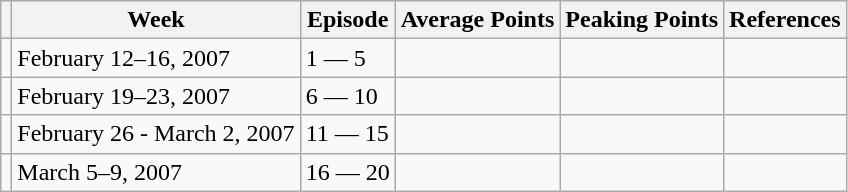<table class="wikitable">
<tr>
<th></th>
<th>Week</th>
<th>Episode</th>
<th>Average Points</th>
<th>Peaking Points</th>
<th>References</th>
</tr>
<tr>
<td></td>
<td>February 12–16, 2007</td>
<td>1 — 5</td>
<td></td>
<td></td>
<td></td>
</tr>
<tr>
<td></td>
<td>February 19–23, 2007</td>
<td>6 — 10</td>
<td></td>
<td></td>
<td></td>
</tr>
<tr>
<td></td>
<td>February 26 - March 2, 2007</td>
<td>11 — 15</td>
<td></td>
<td></td>
<td></td>
</tr>
<tr>
<td></td>
<td>March 5–9, 2007</td>
<td>16 — 20</td>
<td></td>
<td></td>
<td></td>
</tr>
</table>
